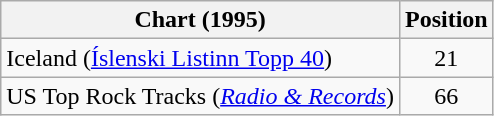<table class="wikitable sortable">
<tr>
<th>Chart (1995)</th>
<th>Position</th>
</tr>
<tr>
<td>Iceland (<a href='#'>Íslenski Listinn Topp 40</a>)</td>
<td align="center">21</td>
</tr>
<tr>
<td>US Top Rock  Tracks (<em><a href='#'>Radio & Records</a></em>)</td>
<td align="center">66</td>
</tr>
</table>
